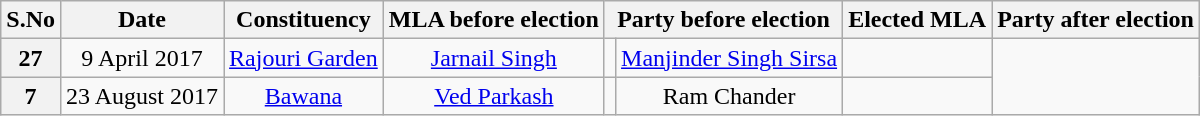<table class="wikitable sortable" style="text-align:center;">
<tr>
<th>S.No</th>
<th>Date</th>
<th>Constituency</th>
<th>MLA before election</th>
<th colspan="2">Party before election</th>
<th>Elected MLA</th>
<th colspan="2">Party after election</th>
</tr>
<tr>
<th>27</th>
<td>9 April 2017</td>
<td><a href='#'>Rajouri Garden</a></td>
<td><a href='#'>Jarnail Singh</a></td>
<td></td>
<td><a href='#'>Manjinder Singh Sirsa</a></td>
<td></td>
</tr>
<tr>
<th>7</th>
<td>23 August 2017</td>
<td><a href='#'>Bawana</a></td>
<td><a href='#'>Ved Parkash</a></td>
<td></td>
<td>Ram Chander</td>
<td></td>
</tr>
</table>
